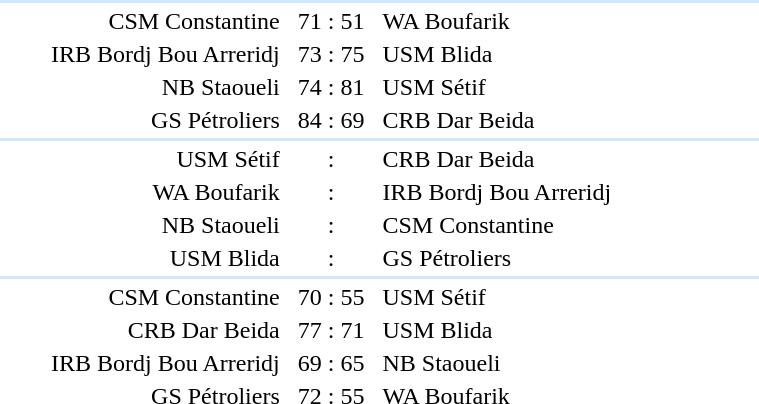<table style="text-align:center" width=510>
<tr>
<th width=30%></th>
<th width=10%></th>
<th width=30%></th>
<th width=10%></th>
</tr>
<tr align="left" bgcolor=#D0E7FF>
<td colspan=4></td>
</tr>
<tr>
<td align="right">CSM Constantine</td>
<td>71 : 51</td>
<td align=left>WA Boufarik</td>
</tr>
<tr>
<td align="right">IRB Bordj Bou Arreridj</td>
<td>73 : 75</td>
<td align=left>USM Blida</td>
</tr>
<tr>
<td align="right">NB Staoueli</td>
<td>74 : 81</td>
<td align=left>USM Sétif</td>
</tr>
<tr>
<td align="right">GS Pétroliers</td>
<td>84 : 69</td>
<td align=left>CRB Dar Beida</td>
</tr>
<tr align="left" bgcolor=#D0E7FF>
<td colspan=4></td>
</tr>
<tr>
<td align="right">USM Sétif</td>
<td>:</td>
<td align=left>CRB Dar Beida</td>
</tr>
<tr>
<td align="right">WA Boufarik</td>
<td>:</td>
<td align=left>IRB Bordj Bou Arreridj</td>
</tr>
<tr>
<td align="right">NB Staoueli</td>
<td>:</td>
<td align=left>CSM Constantine</td>
</tr>
<tr>
<td align="right">USM Blida</td>
<td>:</td>
<td align=left>GS Pétroliers</td>
</tr>
<tr align="left" bgcolor=#D0E7FF>
<td colspan=4></td>
</tr>
<tr>
<td align="right">CSM Constantine</td>
<td>70 : 55</td>
<td align=left>USM Sétif</td>
</tr>
<tr>
<td align="right">CRB Dar Beida</td>
<td>77 : 71</td>
<td align=left>USM Blida</td>
</tr>
<tr>
<td align="right">IRB Bordj Bou Arreridj</td>
<td>69 : 65</td>
<td align=left>NB Staoueli</td>
</tr>
<tr>
<td align="right">GS Pétroliers</td>
<td>72 : 55</td>
<td align=left>WA Boufarik</td>
</tr>
</table>
